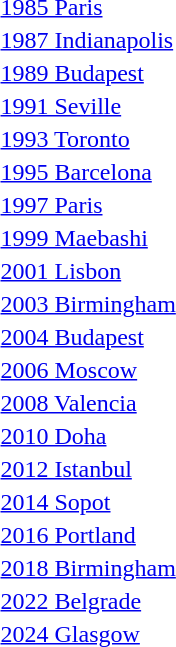<table>
<tr>
<td><a href='#'>1985 Paris</a><br></td>
<td></td>
<td></td>
<td></td>
</tr>
<tr>
<td><a href='#'>1987 Indianapolis</a><br></td>
<td></td>
<td></td>
<td></td>
</tr>
<tr>
<td><a href='#'>1989 Budapest</a><br></td>
<td></td>
<td></td>
<td></td>
</tr>
<tr>
<td><a href='#'>1991 Seville</a><br></td>
<td></td>
<td></td>
<td></td>
</tr>
<tr>
<td><a href='#'>1993 Toronto</a><br></td>
<td></td>
<td></td>
<td></td>
</tr>
<tr>
<td><a href='#'>1995 Barcelona</a><br></td>
<td></td>
<td></td>
<td></td>
</tr>
<tr>
<td><a href='#'>1997 Paris</a><br></td>
<td></td>
<td></td>
<td></td>
</tr>
<tr>
<td><a href='#'>1999 Maebashi</a><br></td>
<td></td>
<td></td>
<td></td>
</tr>
<tr>
<td><a href='#'>2001 Lisbon</a><br></td>
<td></td>
<td></td>
<td></td>
</tr>
<tr>
<td><a href='#'>2003 Birmingham</a><br></td>
<td></td>
<td></td>
<td></td>
</tr>
<tr>
<td><a href='#'>2004 Budapest</a><br></td>
<td></td>
<td></td>
<td></td>
</tr>
<tr>
<td><a href='#'>2006 Moscow</a><br></td>
<td></td>
<td></td>
<td></td>
</tr>
<tr>
<td><a href='#'>2008 Valencia</a><br></td>
<td></td>
<td></td>
<td></td>
</tr>
<tr>
<td><a href='#'>2010 Doha</a><br></td>
<td></td>
<td></td>
<td></td>
</tr>
<tr>
<td><a href='#'>2012 Istanbul</a><br></td>
<td></td>
<td></td>
<td></td>
</tr>
<tr>
<td><a href='#'>2014 Sopot</a><br></td>
<td></td>
<td></td>
<td></td>
</tr>
<tr>
<td><a href='#'>2016 Portland</a><br></td>
<td></td>
<td></td>
<td></td>
</tr>
<tr>
<td><a href='#'>2018 Birmingham</a><br></td>
<td></td>
<td></td>
<td></td>
</tr>
<tr>
<td><a href='#'>2022 Belgrade</a><br></td>
<td></td>
<td></td>
<td></td>
</tr>
<tr>
<td><a href='#'>2024 Glasgow</a><br></td>
<td></td>
<td></td>
<td></td>
</tr>
</table>
